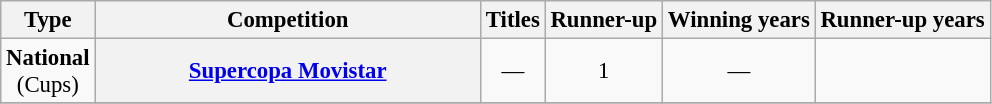<table class="wikitable plainrowheaders" style="font-size:95%; text-align:center;">
<tr>
<th>Type</th>
<th width=250px>Competition</th>
<th>Titles</th>
<th>Runner-up</th>
<th>Winning years</th>
<th>Runner-up years</th>
</tr>
<tr>
<td rowspan="1"><strong>National</strong><br>(Cups)</td>
<th scope="col"><a href='#'>Supercopa Movistar</a></th>
<td style="text-align:center;">—</td>
<td>1</td>
<td style="text-align:center;">—</td>
<td></td>
</tr>
<tr>
</tr>
</table>
